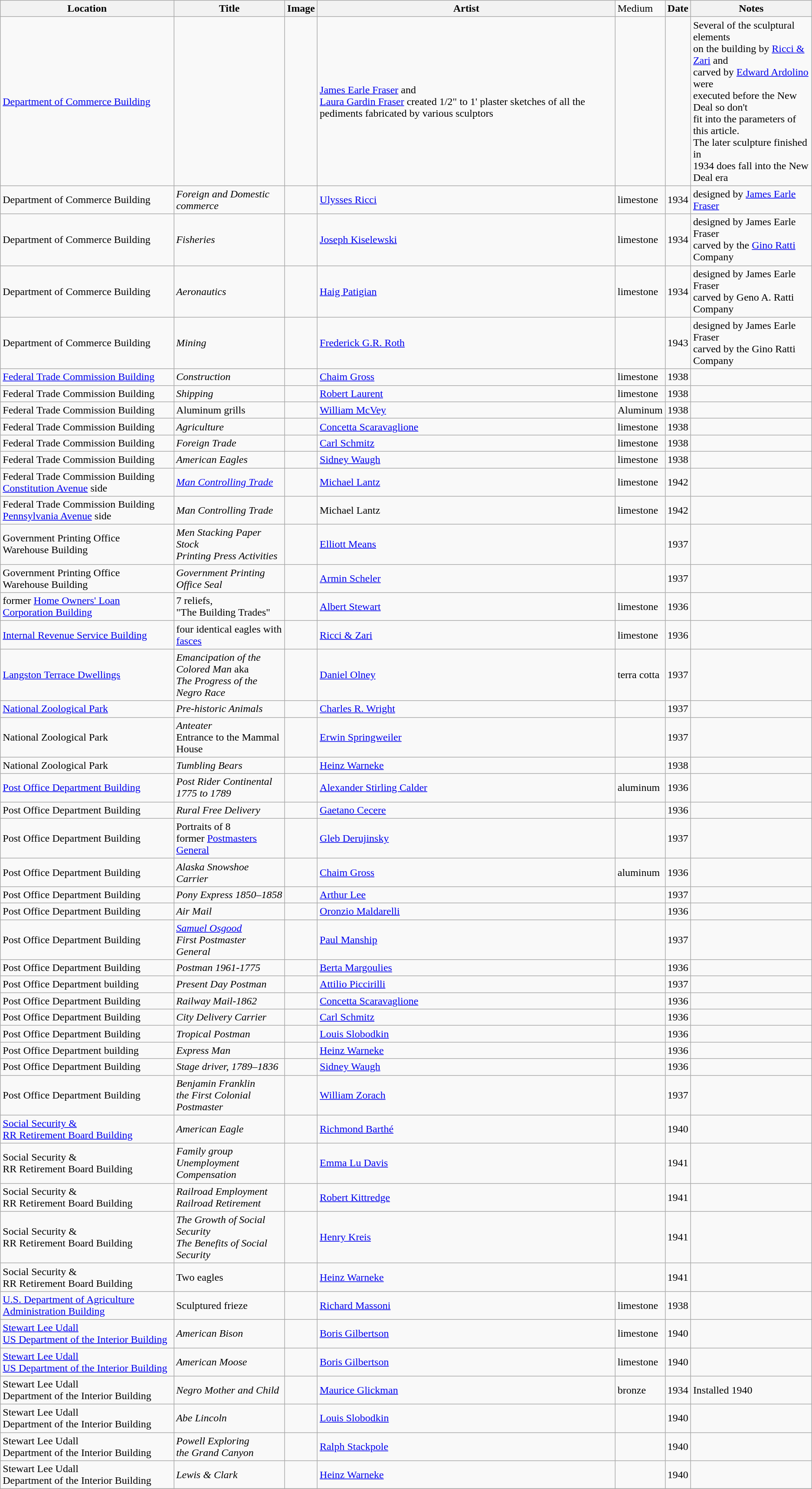<table class="wikitable sortable">
<tr>
<th>Location</th>
<th>Title</th>
<th>Image</th>
<th>Artist</th>
<td>Medium</td>
<th>Date</th>
<th>Notes</th>
</tr>
<tr>
<td><a href='#'>Department of Commerce Building</a></td>
<td></td>
<td></td>
<td><a href='#'>James Earle Fraser</a> and<br><a href='#'>Laura Gardin Fraser</a> created 1/2" to 1' plaster sketches of all the pediments fabricated by various sculptors</td>
<td></td>
<td></td>
<td>Several of the sculptural elements<br>on the building by <a href='#'>Ricci & Zari</a> and<br>carved by <a href='#'>Edward Ardolino</a> were<br>executed before the New Deal so don't<br>fit into the parameters of this article.<br>The later sculpture finished in<br>1934 does fall into the New Deal era</td>
</tr>
<tr>
<td>Department of Commerce Building</td>
<td><em>Foreign and Domestic<br>commerce</em></td>
<td></td>
<td><a href='#'>Ulysses Ricci</a></td>
<td>limestone</td>
<td>1934</td>
<td>designed by <a href='#'>James Earle Fraser</a><br></td>
</tr>
<tr>
<td>Department of Commerce Building</td>
<td><em>Fisheries</em></td>
<td></td>
<td><a href='#'>Joseph Kiselewski</a></td>
<td>limestone</td>
<td>1934</td>
<td>designed by James Earle Fraser<br>carved by the <a href='#'>Gino Ratti</a> Company</td>
</tr>
<tr>
<td>Department of Commerce Building</td>
<td><em>Aeronautics</em></td>
<td></td>
<td><a href='#'>Haig Patigian</a></td>
<td>limestone</td>
<td>1934</td>
<td>designed by James Earle Fraser<br>carved by Geno A. Ratti Company</td>
</tr>
<tr>
<td>Department of Commerce Building</td>
<td><em>Mining</em></td>
<td></td>
<td><a href='#'>Frederick G.R. Roth</a></td>
<td></td>
<td>1943</td>
<td>designed by James Earle Fraser<br>carved by the Gino Ratti Company</td>
</tr>
<tr>
<td><a href='#'>Federal Trade Commission Building</a></td>
<td><em>Construction</em></td>
<td></td>
<td><a href='#'>Chaim Gross</a></td>
<td>limestone</td>
<td>1938</td>
<td></td>
</tr>
<tr>
<td>Federal Trade Commission Building</td>
<td><em>Shipping</em></td>
<td></td>
<td><a href='#'>Robert Laurent</a></td>
<td>limestone</td>
<td>1938</td>
<td></td>
</tr>
<tr>
<td>Federal Trade Commission Building</td>
<td>Aluminum grills</td>
<td></td>
<td><a href='#'>William McVey</a></td>
<td>Aluminum</td>
<td>1938</td>
<td></td>
</tr>
<tr>
<td>Federal Trade Commission Building</td>
<td><em>Agriculture</em></td>
<td></td>
<td><a href='#'>Concetta Scaravaglione</a></td>
<td>limestone</td>
<td>1938</td>
<td></td>
</tr>
<tr>
<td>Federal Trade Commission Building</td>
<td><em>Foreign Trade</em></td>
<td></td>
<td><a href='#'>Carl Schmitz</a></td>
<td>limestone</td>
<td>1938</td>
<td></td>
</tr>
<tr>
<td>Federal Trade Commission Building</td>
<td><em>American Eagles</em></td>
<td></td>
<td><a href='#'>Sidney Waugh</a></td>
<td>limestone</td>
<td>1938</td>
<td></td>
</tr>
<tr>
<td>Federal Trade Commission Building<br><a href='#'>Constitution Avenue</a> side</td>
<td><em><a href='#'>Man Controlling Trade</a></em></td>
<td></td>
<td><a href='#'>Michael Lantz</a></td>
<td>limestone</td>
<td>1942</td>
<td></td>
</tr>
<tr>
<td>Federal Trade Commission Building<br><a href='#'>Pennsylvania Avenue</a> side</td>
<td><em>Man Controlling Trade</em></td>
<td></td>
<td>Michael Lantz</td>
<td>limestone</td>
<td>1942</td>
<td></td>
</tr>
<tr>
<td>Government Printing Office<br>Warehouse Building</td>
<td><em>Men Stacking Paper Stock</em><br><em>Printing Press Activities</em></td>
<td></td>
<td><a href='#'>Elliott Means</a></td>
<td></td>
<td>1937</td>
<td></td>
</tr>
<tr>
<td>Government Printing Office<br>Warehouse Building</td>
<td><em>Government Printing<br>Office Seal</em></td>
<td></td>
<td><a href='#'>Armin Scheler</a></td>
<td></td>
<td>1937</td>
<td></td>
</tr>
<tr>
<td>former <a href='#'>Home Owners' Loan Corporation Building</a></td>
<td>7 reliefs, <br> "The Building Trades"</td>
<td></td>
<td><a href='#'>Albert Stewart</a></td>
<td>limestone</td>
<td>1936</td>
<td></td>
</tr>
<tr>
<td><a href='#'>Internal Revenue Service Building</a></td>
<td>four identical eagles with <a href='#'>fasces</a></td>
<td></td>
<td><a href='#'>Ricci & Zari</a></td>
<td>limestone</td>
<td>1936</td>
<td></td>
</tr>
<tr>
<td><a href='#'>Langston Terrace Dwellings</a></td>
<td><em>Emancipation of the<br>Colored Man</em> aka<br><em>The Progress of the Negro Race</em></td>
<td></td>
<td><a href='#'>Daniel Olney</a></td>
<td>terra cotta</td>
<td>1937</td>
<td></td>
</tr>
<tr>
<td><a href='#'>National Zoological Park</a></td>
<td><em>Pre-historic Animals</em></td>
<td></td>
<td><a href='#'>Charles R. Wright</a></td>
<td></td>
<td>1937</td>
<td></td>
</tr>
<tr>
<td>National Zoological Park</td>
<td><em>Anteater</em><br>Entrance to the Mammal House</td>
<td></td>
<td><a href='#'>Erwin Springweiler</a></td>
<td></td>
<td>1937</td>
<td></td>
</tr>
<tr>
<td>National Zoological Park</td>
<td><em>Tumbling Bears</em></td>
<td></td>
<td><a href='#'>Heinz Warneke</a></td>
<td></td>
<td>1938</td>
<td></td>
</tr>
<tr>
<td><a href='#'>Post Office Department Building</a></td>
<td><em>Post Rider Continental<br>1775 to 1789</em></td>
<td></td>
<td><a href='#'>Alexander Stirling Calder</a></td>
<td>aluminum</td>
<td>1936</td>
<td></td>
</tr>
<tr>
<td>Post Office Department Building</td>
<td><em>Rural Free Delivery</em></td>
<td></td>
<td><a href='#'>Gaetano Cecere</a></td>
<td></td>
<td>1936</td>
<td></td>
</tr>
<tr>
<td>Post Office Department Building</td>
<td>Portraits of 8<br>former <a href='#'>Postmasters General</a></td>
<td></td>
<td><a href='#'>Gleb Derujinsky</a></td>
<td></td>
<td>1937</td>
<td></td>
</tr>
<tr>
<td>Post Office Department Building</td>
<td><em>Alaska Snowshoe Carrier</em></td>
<td></td>
<td><a href='#'>Chaim Gross</a></td>
<td>aluminum</td>
<td>1936</td>
<td></td>
</tr>
<tr>
<td>Post Office Department Building</td>
<td><em>Pony Express 1850–1858</em></td>
<td></td>
<td><a href='#'>Arthur Lee</a></td>
<td></td>
<td>1937</td>
<td></td>
</tr>
<tr>
<td>Post Office Department Building</td>
<td><em>Air Mail</em></td>
<td></td>
<td><a href='#'>Oronzio Maldarelli</a></td>
<td></td>
<td>1936</td>
<td></td>
</tr>
<tr>
<td>Post Office Department Building</td>
<td><em><a href='#'>Samuel Osgood</a><br>First Postmaster General</em></td>
<td></td>
<td><a href='#'>Paul Manship</a></td>
<td></td>
<td>1937</td>
<td></td>
</tr>
<tr>
<td>Post Office Department Building</td>
<td><em>Postman 1961-1775</em></td>
<td></td>
<td><a href='#'>Berta Margoulies</a></td>
<td></td>
<td>1936</td>
<td></td>
</tr>
<tr>
<td>Post Office Department building</td>
<td><em>Present Day Postman</em></td>
<td></td>
<td><a href='#'>Attilio Piccirilli</a></td>
<td></td>
<td>1937</td>
<td></td>
</tr>
<tr>
<td>Post Office Department Building</td>
<td><em>Railway Mail-1862</em></td>
<td></td>
<td><a href='#'>Concetta Scaravaglione</a></td>
<td></td>
<td>1936</td>
<td></td>
</tr>
<tr>
<td>Post Office Department Building</td>
<td><em>City Delivery Carrier</em></td>
<td></td>
<td><a href='#'>Carl Schmitz</a></td>
<td></td>
<td>1936</td>
<td></td>
</tr>
<tr>
<td>Post Office Department Building</td>
<td><em>Tropical Postman</em></td>
<td></td>
<td><a href='#'>Louis Slobodkin</a></td>
<td></td>
<td>1936</td>
<td></td>
</tr>
<tr>
<td>Post Office Department building</td>
<td><em>Express Man</em></td>
<td></td>
<td><a href='#'>Heinz Warneke</a></td>
<td></td>
<td>1936</td>
<td></td>
</tr>
<tr>
<td>Post Office Department Building</td>
<td><em>Stage driver, 1789–1836</em></td>
<td></td>
<td><a href='#'>Sidney Waugh</a></td>
<td></td>
<td>1936</td>
<td></td>
</tr>
<tr>
<td>Post Office Department Building</td>
<td><em>Benjamin Franklin<br>the First Colonial Postmaster</em></td>
<td></td>
<td><a href='#'>William Zorach</a></td>
<td></td>
<td>1937</td>
<td></td>
</tr>
<tr>
<td><a href='#'>Social Security &<br>RR Retirement Board Building</a></td>
<td><em>American Eagle</em></td>
<td></td>
<td><a href='#'>Richmond Barthé</a></td>
<td></td>
<td>1940</td>
<td></td>
</tr>
<tr>
<td>Social Security &<br>RR Retirement Board Building</td>
<td><em>Family group</em><br><em>Unemployment Compensation</em></td>
<td></td>
<td><a href='#'>Emma Lu Davis</a></td>
<td></td>
<td>1941</td>
<td></td>
</tr>
<tr>
<td>Social Security &<br>RR Retirement Board Building</td>
<td><em>Railroad Employment</em><br><em>Railroad Retirement</em></td>
<td></td>
<td><a href='#'>Robert Kittredge</a></td>
<td></td>
<td>1941</td>
<td></td>
</tr>
<tr>
<td>Social Security &<br>RR Retirement Board Building</td>
<td><em>The Growth of Social Security</em><br><em>The Benefits of Social Security</em></td>
<td></td>
<td><a href='#'>Henry Kreis</a></td>
<td></td>
<td>1941</td>
<td></td>
</tr>
<tr>
<td>Social Security &<br>RR Retirement Board Building</td>
<td>Two eagles</td>
<td></td>
<td><a href='#'>Heinz Warneke</a></td>
<td></td>
<td>1941</td>
<td></td>
</tr>
<tr>
<td><a href='#'>U.S. Department of Agriculture Administration Building</a></td>
<td>Sculptured frieze</td>
<td></td>
<td><a href='#'>Richard Massoni</a></td>
<td>limestone</td>
<td>1938</td>
<td></td>
</tr>
<tr>
<td><a href='#'>Stewart Lee Udall<br>US Department of the Interior Building</a></td>
<td><em>American Bison</em></td>
<td></td>
<td><a href='#'>Boris Gilbertson</a></td>
<td>limestone</td>
<td>1940</td>
<td></td>
</tr>
<tr>
<td><a href='#'>Stewart Lee Udall<br>US Department of the Interior Building</a></td>
<td><em>American Moose</em></td>
<td></td>
<td><a href='#'>Boris Gilbertson</a></td>
<td>limestone</td>
<td>1940</td>
<td></td>
</tr>
<tr>
<td Main Interior Building>Stewart Lee Udall<br>Department of the Interior Building</td>
<td><em>Negro Mother and Child</em></td>
<td></td>
<td><a href='#'>Maurice Glickman</a></td>
<td>bronze</td>
<td>1934</td>
<td>Installed 1940</td>
</tr>
<tr>
<td Main Interior Building>Stewart Lee Udall<br>Department of the Interior Building</td>
<td><em>Abe Lincoln</em></td>
<td></td>
<td><a href='#'>Louis Slobodkin</a></td>
<td></td>
<td>1940</td>
<td></td>
</tr>
<tr>
<td Main Interior Building>Stewart Lee Udall<br>Department of the Interior Building</td>
<td><em>Powell Exploring<br>the Grand Canyon</em></td>
<td></td>
<td><a href='#'>Ralph Stackpole</a></td>
<td></td>
<td>1940</td>
<td></td>
</tr>
<tr>
<td Main Interior Building>Stewart Lee Udall<br>Department of the Interior Building</td>
<td><em>Lewis & Clark</em></td>
<td></td>
<td><a href='#'>Heinz Warneke</a></td>
<td></td>
<td>1940</td>
<td></td>
</tr>
<tr>
</tr>
</table>
